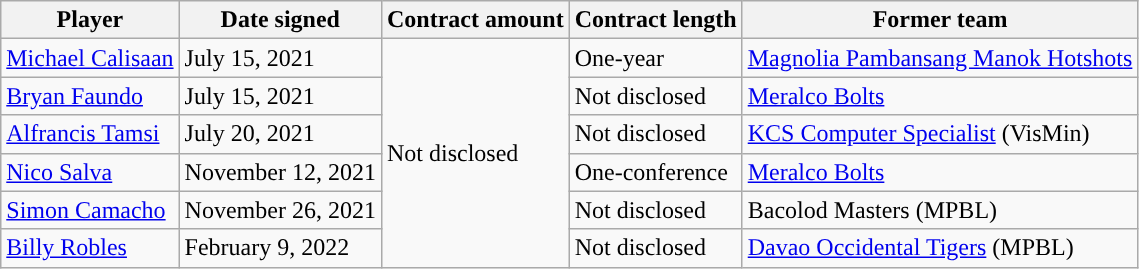<table class="wikitable sortable sortable">
<tr>
<th>Player</th>
<th>Date signed</th>
<th>Contract amount</th>
<th>Contract length</th>
<th>Former team</th>
</tr>
<tr>
<td><a href='#'>Michael Calisaan</a></td>
<td>July 15, 2021</td>
<td rowspan="6">Not disclosed</td>
<td>One-year</td>
<td><a href='#'>Magnolia Pambansang Manok Hotshots</a></td>
</tr>
<tr>
<td><a href='#'>Bryan Faundo</a></td>
<td>July 15, 2021</td>
<td>Not disclosed</td>
<td><a href='#'>Meralco Bolts</a></td>
</tr>
<tr>
<td><a href='#'>Alfrancis Tamsi</a></td>
<td>July 20, 2021</td>
<td>Not disclosed</td>
<td><a href='#'>KCS Computer Specialist</a> (VisMin)</td>
</tr>
<tr>
<td><a href='#'>Nico Salva</a></td>
<td>November 12, 2021</td>
<td>One-conference</td>
<td><a href='#'>Meralco Bolts</a></td>
</tr>
<tr>
<td><a href='#'>Simon Camacho</a></td>
<td>November 26, 2021</td>
<td>Not disclosed</td>
<td>Bacolod Masters (MPBL)</td>
</tr>
<tr>
<td><a href='#'>Billy Robles</a></td>
<td>February 9, 2022</td>
<td>Not disclosed</td>
<td><a href='#'>Davao Occidental Tigers</a> (MPBL)</td>
</tr>
</table>
